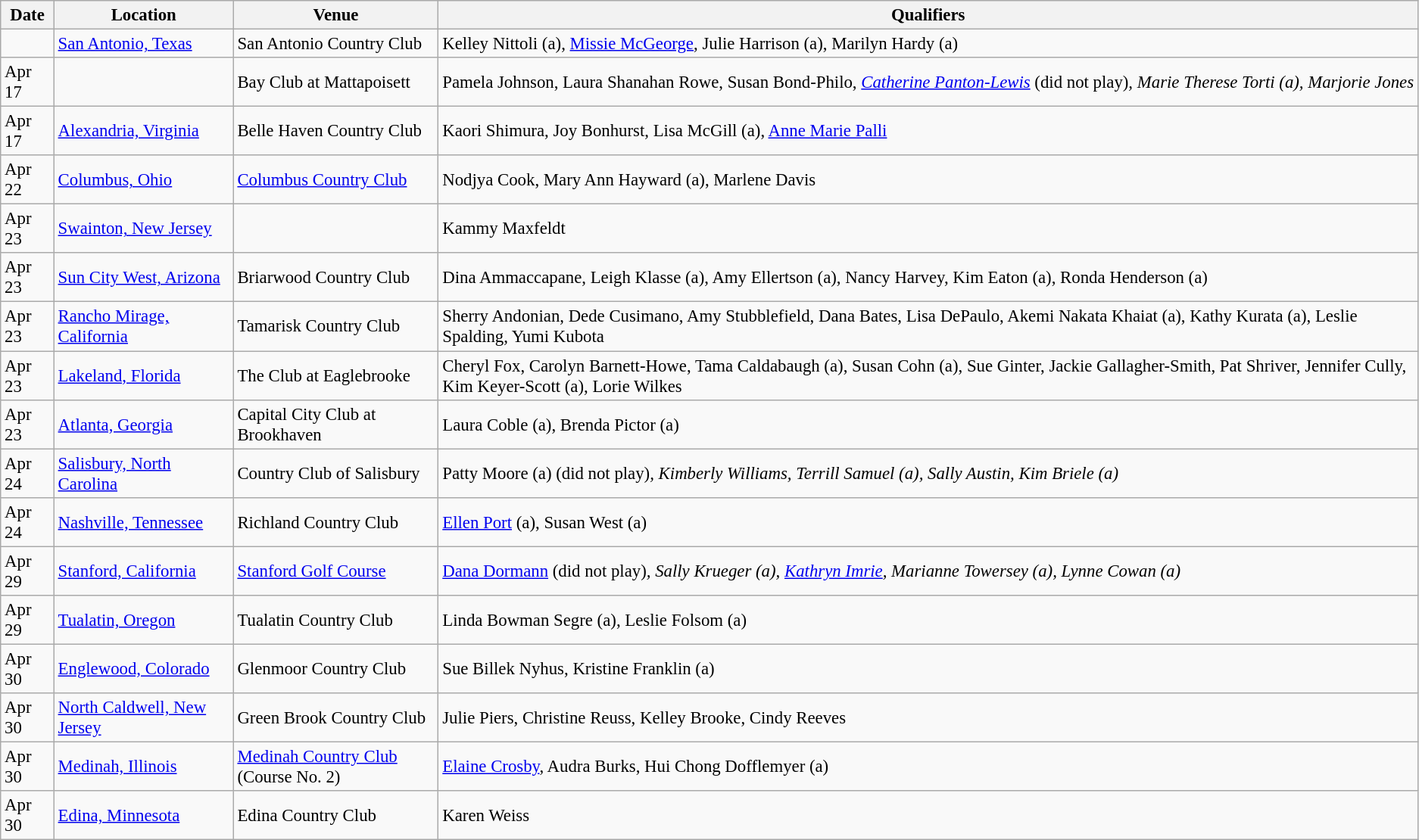<table class=wikitable style=font-size:95%>
<tr>
<th>Date</th>
<th>Location</th>
<th>Venue</th>
<th>Qualifiers</th>
</tr>
<tr>
<td></td>
<td><a href='#'>San Antonio, Texas</a></td>
<td>San Antonio Country Club</td>
<td>Kelley Nittoli (a), <a href='#'>Missie McGeorge</a>, Julie Harrison (a), Marilyn Hardy (a)</td>
</tr>
<tr>
<td>Apr 17</td>
<td></td>
<td>Bay Club at Mattapoisett</td>
<td>Pamela Johnson, Laura Shanahan Rowe, Susan Bond-Philo, <em><a href='#'>Catherine Panton-Lewis</a> </em>(did not play)<em>, Marie Therese Torti (a), Marjorie Jones</td>
</tr>
<tr>
<td>Apr 17</td>
<td><a href='#'>Alexandria, Virginia</a></td>
<td>Belle Haven Country Club</td>
<td>Kaori Shimura, Joy Bonhurst, Lisa McGill (a), <a href='#'>Anne Marie Palli</a></td>
</tr>
<tr>
<td>Apr 22</td>
<td><a href='#'>Columbus, Ohio</a></td>
<td><a href='#'>Columbus Country Club</a></td>
<td>Nodjya Cook, Mary Ann Hayward (a), Marlene Davis</td>
</tr>
<tr>
<td>Apr 23</td>
<td><a href='#'>Swainton, New Jersey</a></td>
<td></td>
<td>Kammy Maxfeldt</td>
</tr>
<tr>
<td>Apr 23</td>
<td><a href='#'>Sun City West, Arizona</a></td>
<td>Briarwood Country Club</td>
<td>Dina Ammaccapane, Leigh Klasse (a), Amy Ellertson (a), Nancy Harvey, Kim Eaton (a), Ronda Henderson (a)</td>
</tr>
<tr>
<td>Apr 23</td>
<td><a href='#'>Rancho Mirage, California</a></td>
<td>Tamarisk Country Club</td>
<td>Sherry Andonian, Dede Cusimano, Amy Stubblefield, Dana Bates, Lisa DePaulo, Akemi Nakata Khaiat (a), Kathy Kurata (a), Leslie Spalding, Yumi Kubota</td>
</tr>
<tr>
<td>Apr 23</td>
<td><a href='#'>Lakeland, Florida</a></td>
<td>The Club at Eaglebrooke</td>
<td>Cheryl Fox, Carolyn Barnett-Howe, Tama Caldabaugh (a), Susan Cohn (a), Sue Ginter, Jackie Gallagher-Smith, Pat Shriver, Jennifer Cully, Kim Keyer-Scott (a), Lorie Wilkes</td>
</tr>
<tr>
<td>Apr 23</td>
<td><a href='#'>Atlanta, Georgia</a></td>
<td>Capital City Club at Brookhaven</td>
<td>Laura Coble (a), Brenda Pictor (a)</td>
</tr>
<tr>
<td>Apr 24</td>
<td><a href='#'>Salisbury, North Carolina</a></td>
<td>Country Club of Salisbury</td>
<td></em>Patty Moore (a) (did not play)<em>, Kimberly Williams, Terrill Samuel (a), Sally Austin, Kim Briele (a)</td>
</tr>
<tr>
<td>Apr 24</td>
<td><a href='#'>Nashville, Tennessee</a></td>
<td>Richland Country Club</td>
<td><a href='#'>Ellen Port</a> (a), Susan West (a)</td>
</tr>
<tr>
<td>Apr 29</td>
<td><a href='#'>Stanford, California</a></td>
<td><a href='#'>Stanford Golf Course</a></td>
<td></em><a href='#'>Dana Dormann</a> (did not play)<em>, Sally Krueger (a), <a href='#'>Kathryn Imrie</a>, Marianne Towersey (a), Lynne Cowan (a)</td>
</tr>
<tr>
<td>Apr 29</td>
<td><a href='#'>Tualatin, Oregon</a></td>
<td>Tualatin Country Club</td>
<td>Linda Bowman Segre (a), Leslie Folsom (a)</td>
</tr>
<tr>
<td>Apr 30</td>
<td><a href='#'>Englewood, Colorado</a></td>
<td>Glenmoor Country Club</td>
<td>Sue Billek Nyhus, Kristine Franklin (a)</td>
</tr>
<tr>
<td>Apr 30</td>
<td><a href='#'>North Caldwell, New Jersey</a></td>
<td>Green Brook Country Club</td>
<td>Julie Piers, Christine Reuss, Kelley Brooke, Cindy Reeves</td>
</tr>
<tr>
<td>Apr 30</td>
<td><a href='#'>Medinah, Illinois</a></td>
<td><a href='#'>Medinah Country Club</a><br>(Course No. 2)</td>
<td><a href='#'>Elaine Crosby</a>, Audra Burks, Hui Chong Dofflemyer (a)</td>
</tr>
<tr>
<td>Apr 30</td>
<td><a href='#'>Edina, Minnesota</a></td>
<td>Edina Country Club</td>
<td>Karen Weiss</td>
</tr>
</table>
